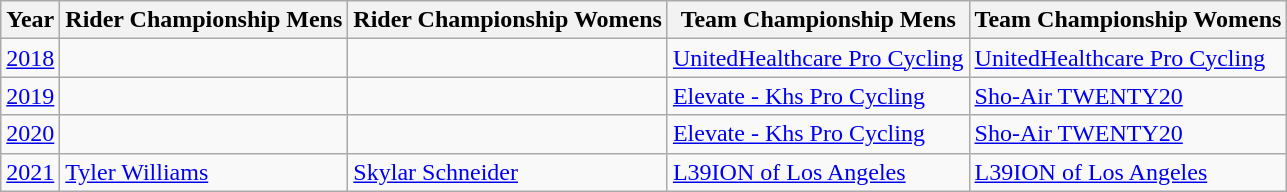<table class="wikitable">
<tr>
<th>Year</th>
<th>Rider Championship Mens</th>
<th>Rider Championship Womens</th>
<th>Team Championship Mens</th>
<th>Team Championship Womens</th>
</tr>
<tr>
<td><a href='#'>2018</a></td>
<td></td>
<td></td>
<td><a href='#'> UnitedHealthcare Pro Cycling</a></td>
<td><a href='#'>UnitedHealthcare Pro Cycling</a></td>
</tr>
<tr>
<td><a href='#'>2019</a></td>
<td></td>
<td></td>
<td><a href='#'>Elevate - Khs Pro Cycling</a></td>
<td><a href='#'>Sho-Air TWENTY20</a></td>
</tr>
<tr>
<td><a href='#'>2020</a></td>
<td></td>
<td></td>
<td><a href='#'>Elevate - Khs Pro Cycling</a></td>
<td><a href='#'>Sho-Air TWENTY20</a></td>
</tr>
<tr>
<td><a href='#'>2021</a></td>
<td><a href='#'>Tyler Williams</a></td>
<td><a href='#'>Skylar Schneider</a></td>
<td><a href='#'>L39ION of Los Angeles</a></td>
<td><a href='#'>L39ION of Los Angeles</a></td>
</tr>
</table>
